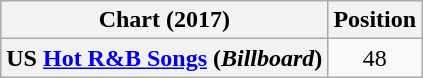<table class="wikitable sortable plainrowheaders" style="text-align:center">
<tr>
<th scope="col">Chart (2017)</th>
<th scope="col">Position</th>
</tr>
<tr>
<th scope="row">US <a href='#'>Hot R&B Songs</a> (<em>Billboard</em>)</th>
<td>48</td>
</tr>
</table>
